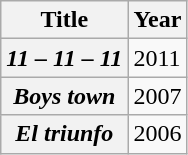<table class="wikitable">
<tr>
<th scope="col">Title</th>
<th scope="col">Year</th>
</tr>
<tr>
<th scope="row"><em>11 – 11 – 11</em></th>
<td>2011</td>
</tr>
<tr>
<th scope="row"><em>Boys town</em></th>
<td>2007</td>
</tr>
<tr>
<th scope="row"><em>El triunfo</em></th>
<td>2006</td>
</tr>
</table>
